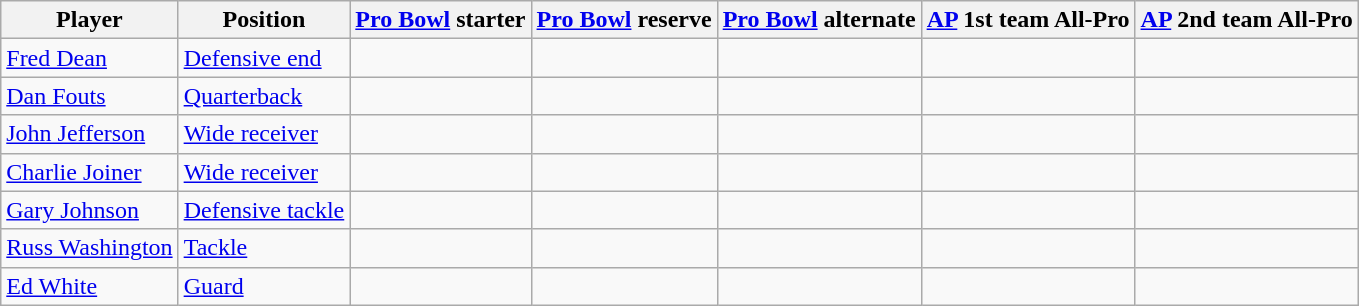<table class="wikitable">
<tr>
<th>Player</th>
<th>Position</th>
<th><a href='#'>Pro Bowl</a> starter</th>
<th><a href='#'>Pro Bowl</a> reserve</th>
<th><a href='#'>Pro Bowl</a> alternate</th>
<th><a href='#'>AP</a> 1st team All-Pro</th>
<th><a href='#'>AP</a> 2nd team All-Pro</th>
</tr>
<tr>
<td><a href='#'>Fred Dean</a></td>
<td><a href='#'>Defensive end</a></td>
<td></td>
<td></td>
<td></td>
<td></td>
<td></td>
</tr>
<tr>
<td><a href='#'>Dan Fouts</a></td>
<td><a href='#'>Quarterback</a></td>
<td></td>
<td></td>
<td></td>
<td></td>
<td></td>
</tr>
<tr>
<td><a href='#'>John Jefferson</a></td>
<td><a href='#'>Wide receiver</a></td>
<td></td>
<td></td>
<td></td>
<td></td>
<td></td>
</tr>
<tr>
<td><a href='#'>Charlie Joiner</a></td>
<td><a href='#'>Wide receiver</a></td>
<td></td>
<td></td>
<td></td>
<td></td>
<td></td>
</tr>
<tr>
<td><a href='#'>Gary Johnson</a></td>
<td><a href='#'>Defensive tackle</a></td>
<td></td>
<td></td>
<td></td>
<td></td>
<td></td>
</tr>
<tr>
<td><a href='#'>Russ Washington</a></td>
<td><a href='#'>Tackle</a></td>
<td></td>
<td></td>
<td></td>
<td></td>
<td></td>
</tr>
<tr>
<td><a href='#'>Ed White</a></td>
<td><a href='#'>Guard</a></td>
<td></td>
<td></td>
<td></td>
<td></td>
<td></td>
</tr>
</table>
